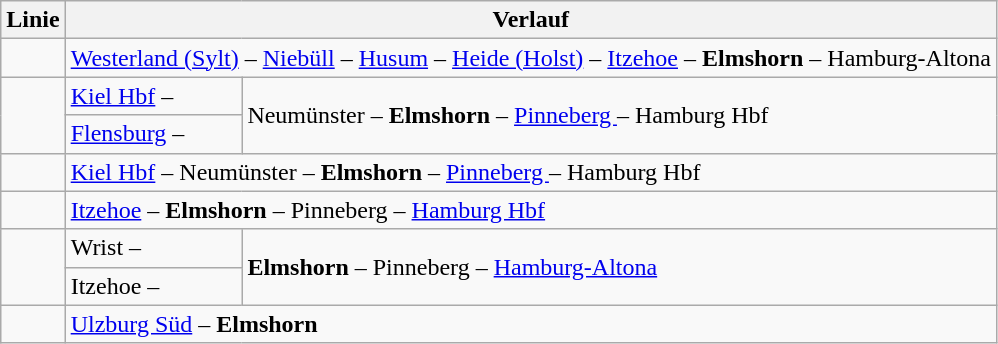<table class="wikitable">
<tr class="hintergrundfarbe6">
<th>Linie</th>
<th colspan="2">Verlauf</th>
</tr>
<tr>
<td align="center"></td>
<td colspan="2"><a href='#'>Westerland (Sylt)</a> – <a href='#'>Niebüll</a> – <a href='#'>Husum</a> – <a href='#'>Heide (Holst)</a> – <a href='#'>Itzehoe</a> – <strong>Elmshorn</strong> – Hamburg-Altona</td>
</tr>
<tr>
<td rowspan="2" align="center"></td>
<td><a href='#'>Kiel Hbf</a> –</td>
<td rowspan="2">Neumünster – <strong>Elmshorn</strong> – <a href='#'>Pinneberg </a>– Hamburg Hbf</td>
</tr>
<tr>
<td><a href='#'>Flensburg</a> –</td>
</tr>
<tr>
<td></td>
<td colspan="2"><a href='#'>Kiel Hbf</a> – Neumünster – <strong>Elmshorn</strong> – <a href='#'>Pinneberg </a>– Hamburg Hbf</td>
</tr>
<tr>
<td align="center"></td>
<td colspan="2"><a href='#'>Itzehoe</a> – <strong>Elmshorn</strong> – Pinneberg – <a href='#'>Hamburg Hbf</a></td>
</tr>
<tr>
<td rowspan="2" align="center"></td>
<td>Wrist –</td>
<td rowspan="2"><strong>Elmshorn</strong> – Pinneberg – <a href='#'>Hamburg-Altona</a></td>
</tr>
<tr>
<td>Itzehoe –</td>
</tr>
<tr>
<td align="center"></td>
<td colspan="2"><a href='#'>Ulzburg Süd</a> – <strong>Elmshorn</strong></td>
</tr>
</table>
